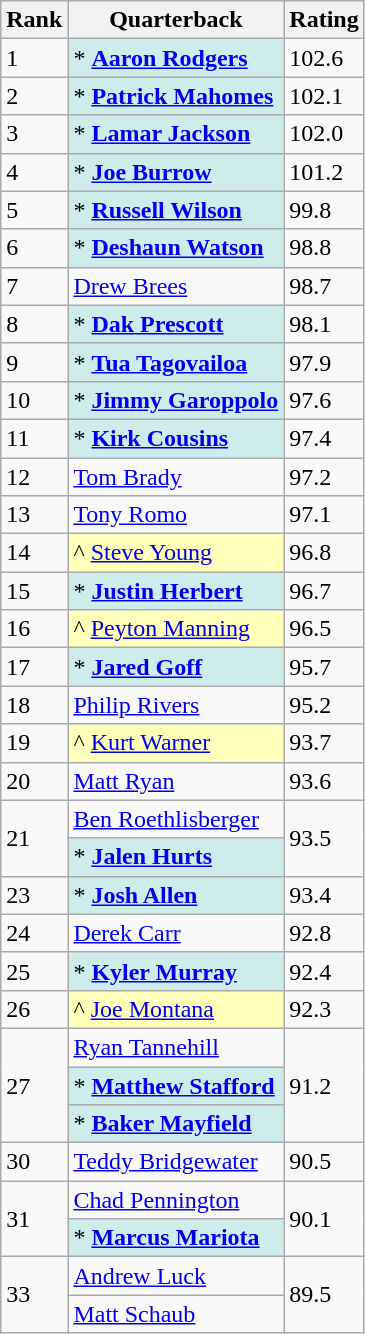<table class="wikitable sortable">
<tr>
<th><strong>Rank</strong></th>
<th><strong>Quarterback</strong></th>
<th><strong>Rating</strong></th>
</tr>
<tr>
<td>1</td>
<td style=background:#cfecec;">* <strong><a href='#'>Aaron Rodgers</a></strong></td>
<td>102.6</td>
</tr>
<tr>
<td>2</td>
<td style=background:#cfecec;">* <strong><a href='#'>Patrick Mahomes</a></strong></td>
<td>102.1</td>
</tr>
<tr>
<td>3</td>
<td style=background:#cfecec;">* <strong><a href='#'>Lamar Jackson</a></strong></td>
<td>102.0</td>
</tr>
<tr>
<td>4</td>
<td style=background:#cfecec;">* <strong><a href='#'>Joe Burrow</a></strong></td>
<td>101.2</td>
</tr>
<tr>
<td>5</td>
<td style=background:#cfecec;">* <strong><a href='#'>Russell Wilson</a></strong></td>
<td>99.8</td>
</tr>
<tr>
<td>6</td>
<td style=background:#cfecec;">* <strong><a href='#'>Deshaun Watson</a></strong></td>
<td>98.8</td>
</tr>
<tr>
<td>7</td>
<td><a href='#'>Drew Brees</a></td>
<td>98.7</td>
</tr>
<tr>
<td>8</td>
<td style=background:#cfecec;">* <strong><a href='#'>Dak Prescott</a></strong></td>
<td>98.1</td>
</tr>
<tr>
<td>9</td>
<td style=background:#cfecec;">* <strong><a href='#'>Tua Tagovailoa</a></strong></td>
<td>97.9</td>
</tr>
<tr>
<td>10</td>
<td style=background:#cfecec;">* <strong><a href='#'>Jimmy Garoppolo</a></strong></td>
<td>97.6</td>
</tr>
<tr>
<td>11</td>
<td style=background:#cfecec;">* <strong><a href='#'>Kirk Cousins</a></strong></td>
<td>97.4</td>
</tr>
<tr>
<td>12</td>
<td><a href='#'>Tom Brady</a></td>
<td>97.2</td>
</tr>
<tr>
<td>13</td>
<td><a href='#'>Tony Romo</a></td>
<td>97.1</td>
</tr>
<tr>
<td>14</td>
<td style=background:#ffb;">^ <a href='#'>Steve Young</a></td>
<td>96.8</td>
</tr>
<tr>
<td>15</td>
<td style=background:#cfecec;">* <strong><a href='#'>Justin Herbert</a></strong></td>
<td>96.7</td>
</tr>
<tr>
<td>16</td>
<td style=background:#ffb;">^ <a href='#'>Peyton Manning</a></td>
<td>96.5</td>
</tr>
<tr>
<td>17</td>
<td style=background:#cfecec;">* <strong><a href='#'>Jared Goff</a></strong></td>
<td>95.7</td>
</tr>
<tr>
<td>18</td>
<td><a href='#'>Philip Rivers</a></td>
<td>95.2</td>
</tr>
<tr>
<td>19</td>
<td style=background:#ffb;">^ <a href='#'>Kurt Warner</a></td>
<td>93.7</td>
</tr>
<tr>
<td>20</td>
<td><a href='#'>Matt Ryan</a></td>
<td>93.6</td>
</tr>
<tr>
<td rowspan=2>21</td>
<td><a href='#'>Ben Roethlisberger</a></td>
<td rowspan=2>93.5</td>
</tr>
<tr>
<td style=background:#cfecec;">* <strong><a href='#'>Jalen Hurts</a></strong></td>
</tr>
<tr>
<td>23</td>
<td style=background:#cfecec;">* <strong><a href='#'>Josh Allen</a></strong></td>
<td>93.4</td>
</tr>
<tr>
<td>24</td>
<td><a href='#'>Derek Carr</a></td>
<td>92.8</td>
</tr>
<tr>
<td>25</td>
<td style=background:#cfecec;">* <strong><a href='#'>Kyler Murray</a></strong></td>
<td>92.4</td>
</tr>
<tr>
<td>26</td>
<td style=background:#ffb;">^ <a href='#'>Joe Montana</a></td>
<td>92.3</td>
</tr>
<tr>
<td rowspan=3>27</td>
<td><a href='#'>Ryan Tannehill</a></td>
<td rowspan=3>91.2</td>
</tr>
<tr>
<td style=background:#cfecec;">* <strong><a href='#'>Matthew Stafford</a></strong></td>
</tr>
<tr>
<td style=background:#cfecec;">* <strong><a href='#'>Baker Mayfield</a></strong></td>
</tr>
<tr>
<td>30</td>
<td><a href='#'>Teddy Bridgewater</a></td>
<td>90.5</td>
</tr>
<tr>
<td rowspan=2>31</td>
<td><a href='#'>Chad Pennington</a></td>
<td rowspan=2>90.1</td>
</tr>
<tr>
<td style=background:#cfecec;">* <strong><a href='#'>Marcus Mariota</a></strong></td>
</tr>
<tr>
<td rowspan=2>33</td>
<td><a href='#'>Andrew Luck</a></td>
<td rowspan=2>89.5</td>
</tr>
<tr>
<td><a href='#'>Matt Schaub</a></td>
</tr>
</table>
